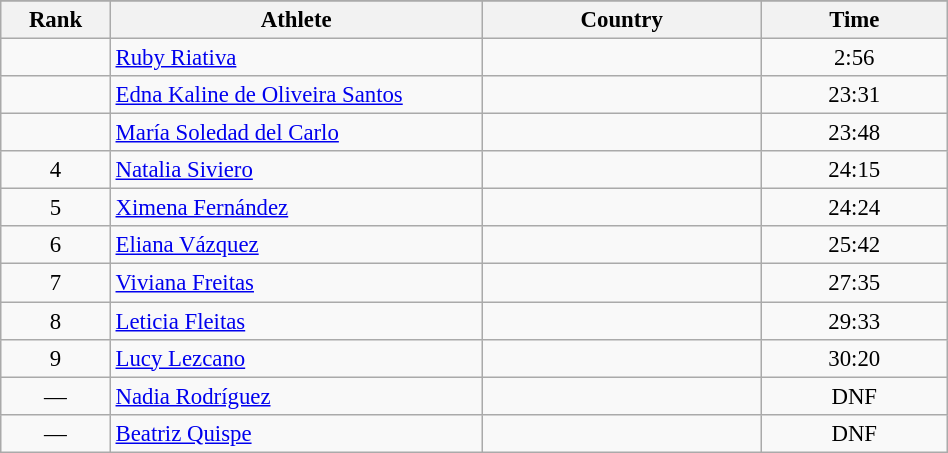<table class="wikitable sortable" style=" text-align:center; font-size:95%;" width="50%">
<tr>
</tr>
<tr>
<th width=5%>Rank</th>
<th width=20%>Athlete</th>
<th width=15%>Country</th>
<th width=10%>Time</th>
</tr>
<tr>
<td align=center></td>
<td align=left><a href='#'>Ruby Riativa</a></td>
<td align=left></td>
<td>2:56</td>
</tr>
<tr>
<td align=center></td>
<td align=left><a href='#'>Edna Kaline de Oliveira Santos</a></td>
<td align=left></td>
<td>23:31</td>
</tr>
<tr>
<td align=center></td>
<td align=left><a href='#'>María Soledad del Carlo</a></td>
<td align=left></td>
<td>23:48</td>
</tr>
<tr>
<td align=center>4</td>
<td align=left><a href='#'>Natalia Siviero</a></td>
<td align=left></td>
<td>24:15</td>
</tr>
<tr>
<td align=center>5</td>
<td align=left><a href='#'>Ximena Fernández</a></td>
<td align=left></td>
<td>24:24</td>
</tr>
<tr>
<td align=center>6</td>
<td align=left><a href='#'>Eliana Vázquez</a></td>
<td align=left></td>
<td>25:42</td>
</tr>
<tr>
<td align=center>7</td>
<td align=left><a href='#'>Viviana Freitas</a></td>
<td align=left></td>
<td>27:35</td>
</tr>
<tr>
<td align=center>8</td>
<td align=left><a href='#'>Leticia Fleitas</a></td>
<td align=left></td>
<td>29:33</td>
</tr>
<tr>
<td align=center>9</td>
<td align=left><a href='#'>Lucy Lezcano</a></td>
<td align=left></td>
<td>30:20</td>
</tr>
<tr>
<td align=center>—</td>
<td align=left><a href='#'>Nadia Rodríguez</a></td>
<td align=left></td>
<td>DNF</td>
</tr>
<tr>
<td align=center>—</td>
<td align=left><a href='#'>Beatriz Quispe</a></td>
<td align=left></td>
<td>DNF</td>
</tr>
</table>
